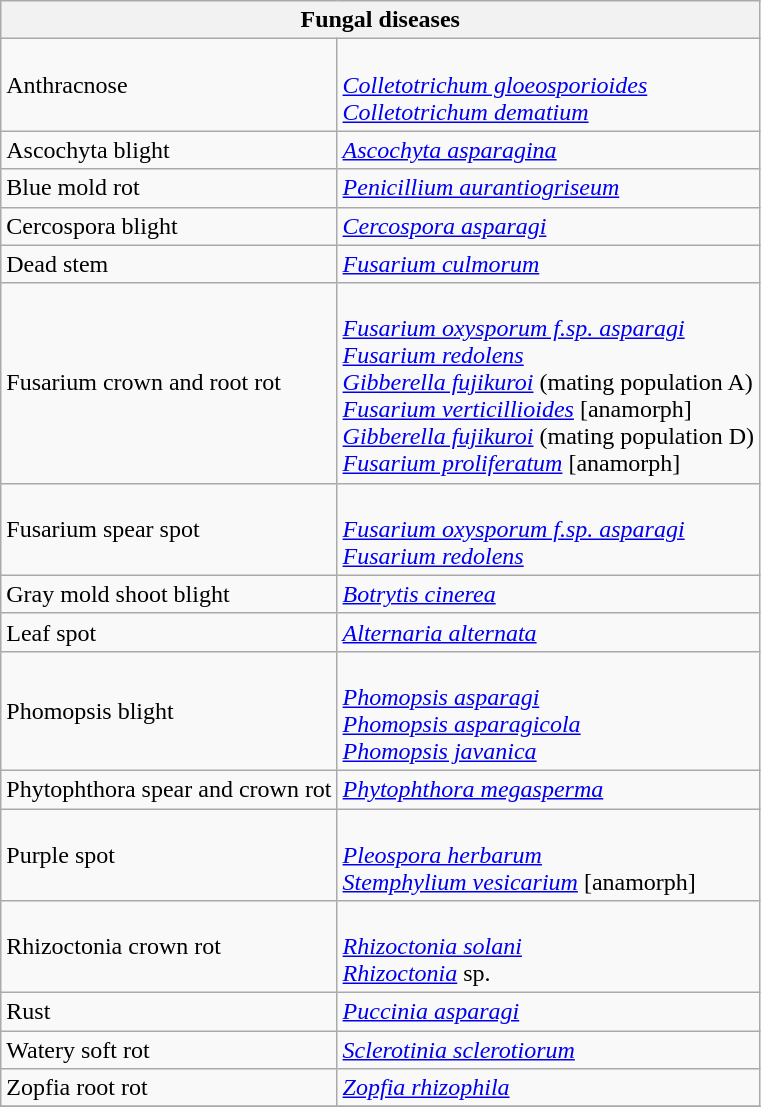<table class="wikitable" style="clear">
<tr>
<th colspan=2><strong>Fungal diseases</strong><br></th>
</tr>
<tr>
<td>Anthracnose</td>
<td><br><em><a href='#'>Colletotrichum gloeosporioides</a></em><br>
<em><a href='#'>Colletotrichum dematium</a></em></td>
</tr>
<tr>
<td>Ascochyta blight</td>
<td><em><a href='#'>Ascochyta asparagina</a></em></td>
</tr>
<tr>
<td>Blue mold rot</td>
<td><em><a href='#'>Penicillium aurantiogriseum</a></em></td>
</tr>
<tr>
<td>Cercospora blight</td>
<td><em><a href='#'>Cercospora asparagi</a></em></td>
</tr>
<tr>
<td>Dead stem</td>
<td><em><a href='#'>Fusarium culmorum</a></em></td>
</tr>
<tr>
<td>Fusarium crown and root rot</td>
<td><br><em><a href='#'>Fusarium oxysporum f.sp. asparagi</a></em><br>
<em><a href='#'>Fusarium redolens</a></em><br>
<em><a href='#'>Gibberella fujikuroi</a></em> (mating population A) <br>
<em><a href='#'>Fusarium verticillioides</a></em> [anamorph] <br>
<em><a href='#'>Gibberella fujikuroi</a></em> (mating population D) <br>
<em><a href='#'>Fusarium proliferatum</a></em> [anamorph]</td>
</tr>
<tr>
<td>Fusarium spear spot</td>
<td><br><em><a href='#'>Fusarium oxysporum f.sp. asparagi</a></em><br>
<em><a href='#'>Fusarium redolens</a></em></td>
</tr>
<tr>
<td>Gray mold shoot blight</td>
<td><em><a href='#'>Botrytis cinerea</a></em></td>
</tr>
<tr>
<td>Leaf spot</td>
<td><em><a href='#'>Alternaria alternata</a></em></td>
</tr>
<tr>
<td>Phomopsis blight</td>
<td><br><em><a href='#'>Phomopsis asparagi</a></em><br>
<em><a href='#'>Phomopsis asparagicola</a></em><br>
<em><a href='#'>Phomopsis javanica</a></em></td>
</tr>
<tr>
<td>Phytophthora spear and crown rot</td>
<td><em><a href='#'>Phytophthora megasperma</a></em></td>
</tr>
<tr>
<td>Purple spot</td>
<td><br><em><a href='#'>Pleospora herbarum</a></em><br>
<em><a href='#'>Stemphylium vesicarium</a></em> [anamorph]</td>
</tr>
<tr>
<td>Rhizoctonia crown rot</td>
<td><br><em><a href='#'>Rhizoctonia solani</a></em><br>
<em><a href='#'>Rhizoctonia</a></em> sp.</td>
</tr>
<tr>
<td>Rust</td>
<td><em><a href='#'>Puccinia asparagi</a></em></td>
</tr>
<tr>
<td>Watery soft rot</td>
<td><em><a href='#'>Sclerotinia sclerotiorum</a></em></td>
</tr>
<tr>
<td>Zopfia root rot</td>
<td><em><a href='#'>Zopfia rhizophila</a></em></td>
</tr>
<tr>
</tr>
</table>
